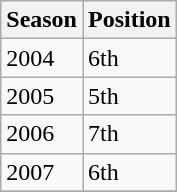<table class="wikitable collapsible">
<tr>
<th>Season</th>
<th>Position</th>
</tr>
<tr>
<td>2004 </td>
<td>6th</td>
</tr>
<tr>
<td>2005 </td>
<td>5th</td>
</tr>
<tr>
<td>2006</td>
<td>7th</td>
</tr>
<tr>
<td>2007 </td>
<td>6th</td>
</tr>
<tr>
</tr>
</table>
